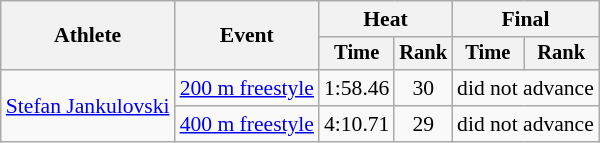<table class=wikitable style="font-size:90%">
<tr>
<th rowspan=2>Athlete</th>
<th rowspan=2>Event</th>
<th colspan="2">Heat</th>
<th colspan="2">Final</th>
</tr>
<tr style="font-size:95%">
<th>Time</th>
<th>Rank</th>
<th>Time</th>
<th>Rank</th>
</tr>
<tr align=center>
<td align=left rowspan=2><a href='#'>Stefan Jankulovski</a></td>
<td align=left><a href='#'>200 m freestyle</a></td>
<td>1:58.46</td>
<td>30</td>
<td colspan=2>did not advance</td>
</tr>
<tr align=center>
<td align=left><a href='#'>400 m freestyle</a></td>
<td>4:10.71</td>
<td>29</td>
<td colspan=2>did not advance</td>
</tr>
</table>
